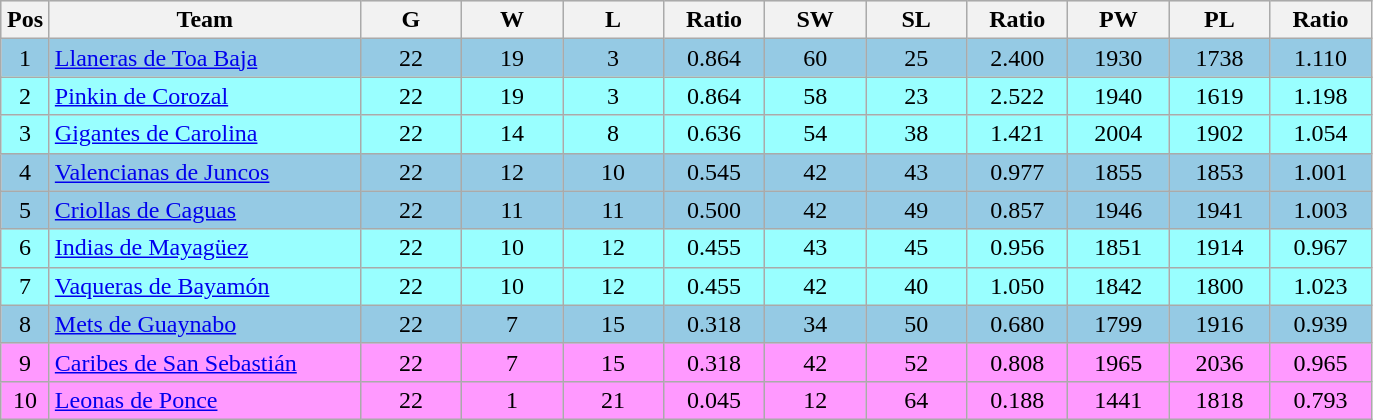<table class=wikitable style="text-align:center">
<tr bgcolor="#DCDCDC">
<th width="25">Pos</th>
<th width="200">Team</th>
<th width="60">G</th>
<th width="60">W</th>
<th width="60">L</th>
<th width="60">Ratio</th>
<th width="60">SW</th>
<th width="60">SL</th>
<th width="60">Ratio</th>
<th width="60">PW</th>
<th width="60">PL</th>
<th width="60">Ratio</th>
</tr>
<tr bgcolor=#95CAE4>
<td>1</td>
<td align=left><a href='#'>Llaneras de Toa Baja</a></td>
<td>22</td>
<td>19</td>
<td>3</td>
<td>0.864</td>
<td>60</td>
<td>25</td>
<td>2.400</td>
<td>1930</td>
<td>1738</td>
<td>1.110</td>
</tr>
<tr bgcolor=#99FFFF>
<td>2</td>
<td align=left><a href='#'>Pinkin de Corozal</a></td>
<td>22</td>
<td>19</td>
<td>3</td>
<td>0.864</td>
<td>58</td>
<td>23</td>
<td>2.522</td>
<td>1940</td>
<td>1619</td>
<td>1.198</td>
</tr>
<tr bgcolor=#99FFFF>
<td>3</td>
<td align=left><a href='#'>Gigantes de Carolina</a></td>
<td>22</td>
<td>14</td>
<td>8</td>
<td>0.636</td>
<td>54</td>
<td>38</td>
<td>1.421</td>
<td>2004</td>
<td>1902</td>
<td>1.054</td>
</tr>
<tr bgcolor=#95CAE4>
<td>4</td>
<td align=left><a href='#'>Valencianas de Juncos</a></td>
<td>22</td>
<td>12</td>
<td>10</td>
<td>0.545</td>
<td>42</td>
<td>43</td>
<td>0.977</td>
<td>1855</td>
<td>1853</td>
<td>1.001</td>
</tr>
<tr bgcolor=#95CAE4>
<td>5</td>
<td align=left><a href='#'>Criollas de Caguas</a></td>
<td>22</td>
<td>11</td>
<td>11</td>
<td>0.500</td>
<td>42</td>
<td>49</td>
<td>0.857</td>
<td>1946</td>
<td>1941</td>
<td>1.003</td>
</tr>
<tr bgcolor=#99FFFF>
<td>6</td>
<td align=left><a href='#'>Indias de Mayagüez</a></td>
<td>22</td>
<td>10</td>
<td>12</td>
<td>0.455</td>
<td>43</td>
<td>45</td>
<td>0.956</td>
<td>1851</td>
<td>1914</td>
<td>0.967</td>
</tr>
<tr bgcolor=#99FFFF>
<td>7</td>
<td align=left><a href='#'>Vaqueras de Bayamón</a></td>
<td>22</td>
<td>10</td>
<td>12</td>
<td>0.455</td>
<td>42</td>
<td>40</td>
<td>1.050</td>
<td>1842</td>
<td>1800</td>
<td>1.023</td>
</tr>
<tr bgcolor=#95CAE4>
<td>8</td>
<td align=left><a href='#'>Mets de Guaynabo</a></td>
<td>22</td>
<td>7</td>
<td>15</td>
<td>0.318</td>
<td>34</td>
<td>50</td>
<td>0.680</td>
<td>1799</td>
<td>1916</td>
<td>0.939</td>
</tr>
<tr bgcolor=#FF99FF>
<td>9</td>
<td align=left><a href='#'>Caribes de San Sebastián</a></td>
<td>22</td>
<td>7</td>
<td>15</td>
<td>0.318</td>
<td>42</td>
<td>52</td>
<td>0.808</td>
<td>1965</td>
<td>2036</td>
<td>0.965</td>
</tr>
<tr bgcolor=#FF99FF>
<td>10</td>
<td align=left><a href='#'>Leonas de Ponce</a></td>
<td>22</td>
<td>1</td>
<td>21</td>
<td>0.045</td>
<td>12</td>
<td>64</td>
<td>0.188</td>
<td>1441</td>
<td>1818</td>
<td>0.793</td>
</tr>
</table>
